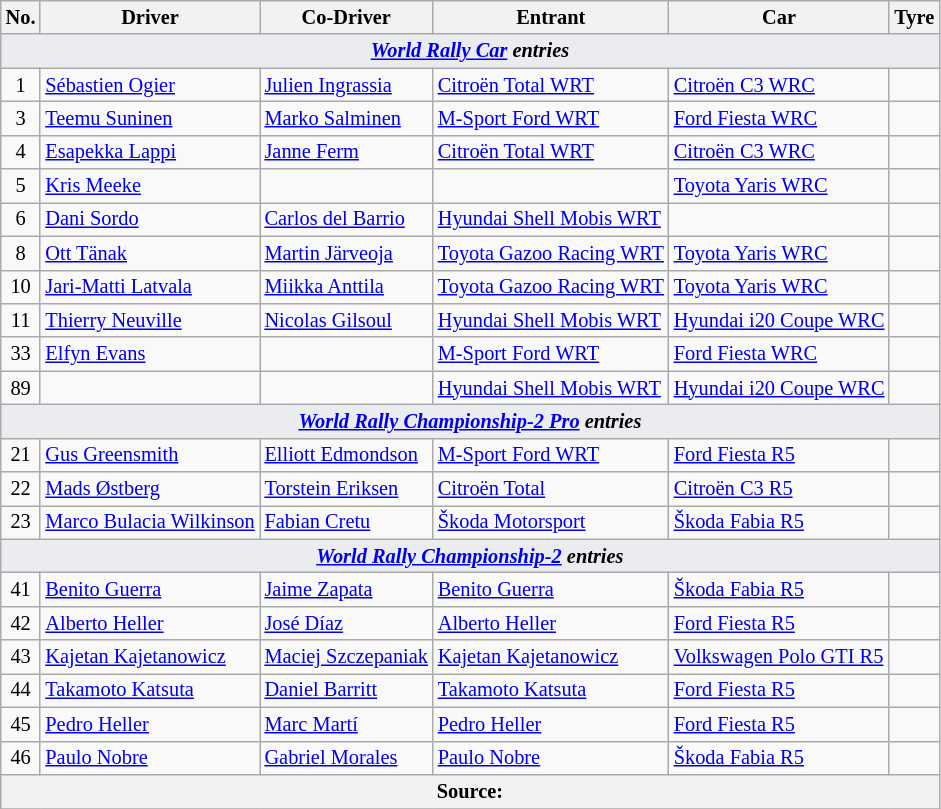<table class="wikitable" style="font-size: 85%;">
<tr>
<th>No.</th>
<th>Driver</th>
<th>Co-Driver</th>
<th>Entrant</th>
<th>Car</th>
<th>Tyre</th>
</tr>
<tr>
<td style="background-color:#EAECF0; text-align:center" colspan="6"><strong><em><a href='#'>World Rally Car</a> entries</em></strong></td>
</tr>
<tr>
<td align="center">1</td>
<td> <a href='#'>Sébastien Ogier</a></td>
<td> <a href='#'>Julien Ingrassia</a></td>
<td> <a href='#'>Citroën Total WRT</a></td>
<td><a href='#'>Citroën C3 WRC</a></td>
<td align="center"></td>
</tr>
<tr>
<td align="center">3</td>
<td> <a href='#'>Teemu Suninen</a></td>
<td> <a href='#'>Marko Salminen</a></td>
<td> <a href='#'>M-Sport Ford WRT</a></td>
<td><a href='#'>Ford Fiesta WRC</a></td>
<td align="center"></td>
</tr>
<tr>
<td align="center">4</td>
<td> <a href='#'>Esapekka Lappi</a></td>
<td> <a href='#'>Janne Ferm</a></td>
<td> <a href='#'>Citroën Total WRT</a></td>
<td><a href='#'>Citroën C3 WRC</a></td>
<td align="center"></td>
</tr>
<tr>
<td align="center">5</td>
<td> <a href='#'>Kris Meeke</a></td>
<td></td>
<td></td>
<td><a href='#'>Toyota Yaris WRC</a></td>
<td align="center"></td>
</tr>
<tr>
<td align="center">6</td>
<td> <a href='#'>Dani Sordo</a></td>
<td> <a href='#'>Carlos del Barrio</a></td>
<td> <a href='#'>Hyundai Shell Mobis WRT</a></td>
<td></td>
<td align="center"></td>
</tr>
<tr>
<td align="center">8</td>
<td> <a href='#'>Ott Tänak</a></td>
<td> <a href='#'>Martin Järveoja</a></td>
<td> <a href='#'>Toyota Gazoo Racing WRT</a></td>
<td><a href='#'>Toyota Yaris WRC</a></td>
<td align="center"></td>
</tr>
<tr>
<td align="center">10</td>
<td> <a href='#'>Jari-Matti Latvala</a></td>
<td> <a href='#'>Miikka Anttila</a></td>
<td> <a href='#'>Toyota Gazoo Racing WRT</a></td>
<td><a href='#'>Toyota Yaris WRC</a></td>
<td align="center"></td>
</tr>
<tr>
<td align="center">11</td>
<td> <a href='#'>Thierry Neuville</a></td>
<td> <a href='#'>Nicolas Gilsoul</a></td>
<td> <a href='#'>Hyundai Shell Mobis WRT</a></td>
<td><a href='#'>Hyundai i20 Coupe WRC</a></td>
<td align="center"></td>
</tr>
<tr>
<td align="center">33</td>
<td> <a href='#'>Elfyn Evans</a></td>
<td></td>
<td> <a href='#'>M-Sport Ford WRT</a></td>
<td><a href='#'>Ford Fiesta WRC</a></td>
<td align="center"></td>
</tr>
<tr>
<td align="center">89</td>
<td></td>
<td></td>
<td> <a href='#'>Hyundai Shell Mobis WRT</a></td>
<td><a href='#'>Hyundai i20 Coupe WRC</a></td>
<td align="center"></td>
</tr>
<tr>
<td style="background-color:#EAECF0; text-align:center" colspan="6"><strong><em><a href='#'>World Rally Championship-2 Pro</a> entries</em></strong></td>
</tr>
<tr>
<td align="center">21</td>
<td> <a href='#'>Gus Greensmith</a></td>
<td> <a href='#'>Elliott Edmondson</a></td>
<td> <a href='#'>M-Sport Ford WRT</a></td>
<td><a href='#'>Ford Fiesta R5</a></td>
<td align="center"></td>
</tr>
<tr>
<td align="center">22</td>
<td> <a href='#'>Mads Østberg</a></td>
<td> <a href='#'>Torstein Eriksen</a></td>
<td> <a href='#'>Citroën Total</a></td>
<td><a href='#'>Citroën C3 R5</a></td>
<td align="center"></td>
</tr>
<tr>
<td align="center">23</td>
<td nowrap> <a href='#'>Marco Bulacia Wilkinson</a></td>
<td> <a href='#'>Fabian Cretu</a></td>
<td> <a href='#'>Škoda Motorsport</a></td>
<td><a href='#'>Škoda Fabia R5</a></td>
<td align="center"></td>
</tr>
<tr>
<td style="background-color:#EAECF0; text-align:center" colspan="6"><strong><em><a href='#'>World Rally Championship-2</a> entries</em></strong></td>
</tr>
<tr>
<td align="center">41</td>
<td> <a href='#'>Benito Guerra</a></td>
<td> <a href='#'>Jaime Zapata</a></td>
<td> <a href='#'>Benito Guerra</a></td>
<td><a href='#'>Škoda Fabia R5</a></td>
<td align="center"></td>
</tr>
<tr>
<td align="center">42</td>
<td> <a href='#'>Alberto Heller</a></td>
<td> <a href='#'>José Díaz</a></td>
<td> <a href='#'>Alberto Heller</a></td>
<td><a href='#'>Ford Fiesta R5</a></td>
<td align="center"></td>
</tr>
<tr>
<td align="center">43</td>
<td> <a href='#'>Kajetan Kajetanowicz</a></td>
<td> <a href='#'>Maciej Szczepaniak</a></td>
<td> <a href='#'>Kajetan Kajetanowicz</a></td>
<td nowrap><a href='#'>Volkswagen Polo GTI R5</a></td>
<td align="center"></td>
</tr>
<tr>
<td align="center">44</td>
<td> <a href='#'>Takamoto Katsuta</a></td>
<td> <a href='#'>Daniel Barritt</a></td>
<td> <a href='#'>Takamoto Katsuta</a></td>
<td><a href='#'>Ford Fiesta R5</a></td>
<td align="center"></td>
</tr>
<tr>
<td align="center">45</td>
<td> <a href='#'>Pedro Heller</a></td>
<td> <a href='#'>Marc Martí</a></td>
<td> <a href='#'>Pedro Heller</a></td>
<td><a href='#'>Ford Fiesta R5</a></td>
<td align="center"></td>
</tr>
<tr>
<td align="center">46</td>
<td> <a href='#'>Paulo Nobre</a></td>
<td> <a href='#'>Gabriel Morales</a></td>
<td> <a href='#'>Paulo Nobre</a></td>
<td><a href='#'>Škoda Fabia R5</a></td>
<td align="center"></td>
</tr>
<tr>
<th colspan="6">Source:</th>
</tr>
<tr>
</tr>
</table>
